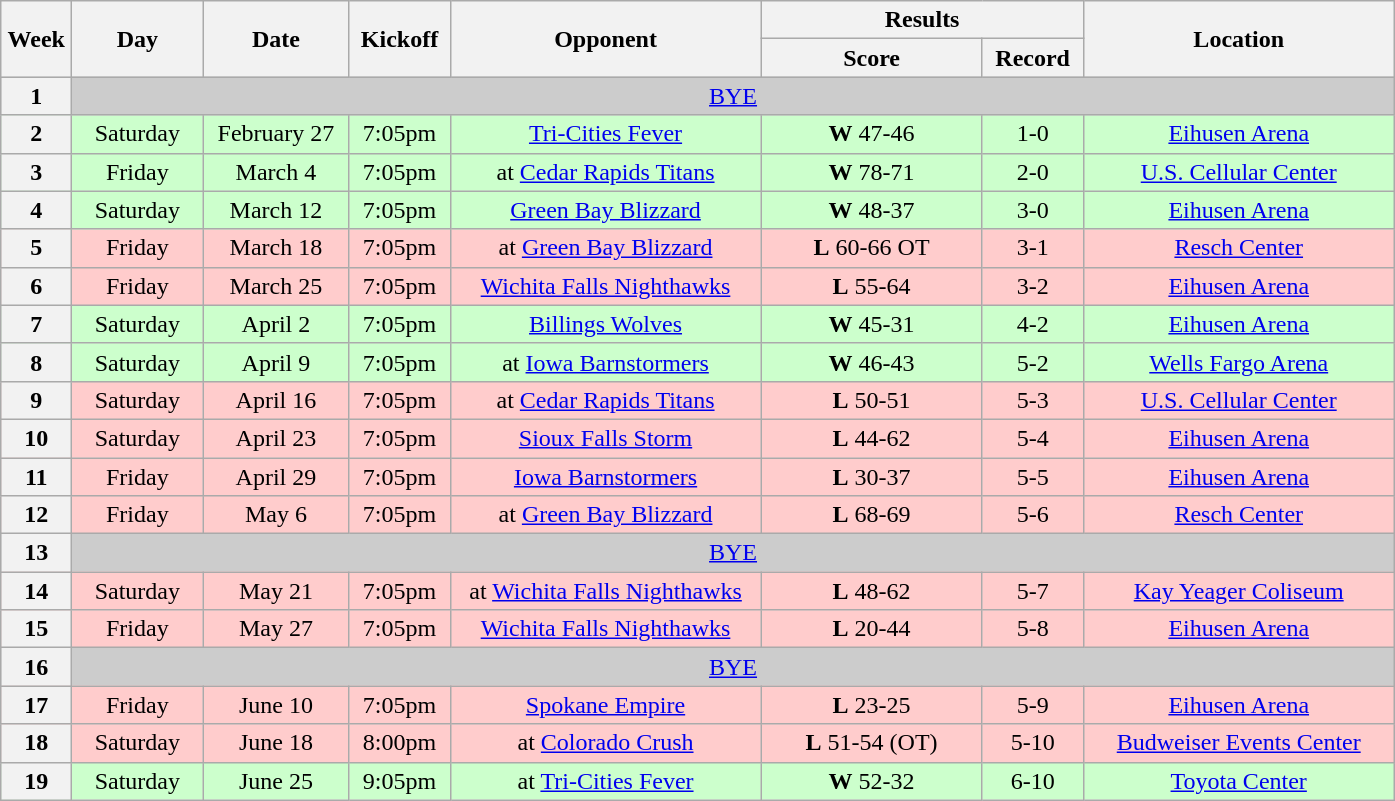<table class="wikitable">
<tr>
<th rowspan="2" width="40">Week</th>
<th rowspan="2" width="80">Day</th>
<th rowspan="2" width="90">Date</th>
<th rowspan="2" width="60">Kickoff</th>
<th rowspan="2" width="200">Opponent</th>
<th colspan="2" width="200">Results</th>
<th rowspan="2" width="200">Location</th>
</tr>
<tr>
<th width="140">Score</th>
<th width="60">Record</th>
</tr>
<tr align="center" bgcolor="#CCCCCC">
<th>1</th>
<td colSpan=7><a href='#'>BYE</a></td>
</tr>
<tr align="center" bgcolor="#CCFFCC">
<th>2</th>
<td>Saturday</td>
<td>February 27</td>
<td>7:05pm</td>
<td><a href='#'>Tri-Cities Fever</a></td>
<td><strong>W</strong> 47-46</td>
<td>1-0</td>
<td><a href='#'>Eihusen Arena</a></td>
</tr>
<tr align="center" bgcolor="#CCFFCC">
<th>3</th>
<td>Friday</td>
<td>March 4</td>
<td>7:05pm</td>
<td>at <a href='#'>Cedar Rapids Titans</a></td>
<td><strong>W</strong> 78-71</td>
<td>2-0</td>
<td><a href='#'>U.S. Cellular Center</a></td>
</tr>
<tr align="center" bgcolor="#CCFFCC">
<th>4</th>
<td>Saturday</td>
<td>March 12</td>
<td>7:05pm</td>
<td><a href='#'>Green Bay Blizzard</a></td>
<td><strong>W</strong> 48-37</td>
<td>3-0</td>
<td><a href='#'>Eihusen Arena</a></td>
</tr>
<tr align="center" bgcolor="#FFCCCC">
<th>5</th>
<td>Friday</td>
<td>March 18</td>
<td>7:05pm</td>
<td>at <a href='#'>Green Bay Blizzard</a></td>
<td><strong>L</strong> 60-66 OT</td>
<td>3-1</td>
<td><a href='#'>Resch Center</a></td>
</tr>
<tr align="center" bgcolor="#FFCCCC">
<th>6</th>
<td>Friday</td>
<td>March 25</td>
<td>7:05pm</td>
<td><a href='#'>Wichita Falls Nighthawks</a></td>
<td><strong>L</strong> 55-64</td>
<td>3-2</td>
<td><a href='#'>Eihusen Arena</a></td>
</tr>
<tr align="center" bgcolor="#CCFFCC">
<th>7</th>
<td>Saturday</td>
<td>April 2</td>
<td>7:05pm</td>
<td><a href='#'>Billings Wolves</a></td>
<td><strong>W</strong> 45-31</td>
<td>4-2</td>
<td><a href='#'>Eihusen Arena</a></td>
</tr>
<tr align="center" bgcolor="#CCFFCC">
<th>8</th>
<td>Saturday</td>
<td>April 9</td>
<td>7:05pm</td>
<td>at <a href='#'>Iowa Barnstormers</a></td>
<td><strong>W</strong> 46-43</td>
<td>5-2</td>
<td><a href='#'>Wells Fargo Arena</a></td>
</tr>
<tr align="center" bgcolor="#FFCCCC">
<th>9</th>
<td>Saturday</td>
<td>April 16</td>
<td>7:05pm</td>
<td>at <a href='#'>Cedar Rapids Titans</a></td>
<td><strong>L</strong> 50-51</td>
<td>5-3</td>
<td><a href='#'>U.S. Cellular Center</a></td>
</tr>
<tr align="center" bgcolor="#FFCCCC">
<th>10</th>
<td>Saturday</td>
<td>April 23</td>
<td>7:05pm</td>
<td><a href='#'>Sioux Falls Storm</a></td>
<td><strong>L</strong> 44-62</td>
<td>5-4</td>
<td><a href='#'>Eihusen Arena</a></td>
</tr>
<tr align="center" bgcolor="#FFCCCC">
<th>11</th>
<td>Friday</td>
<td>April 29</td>
<td>7:05pm</td>
<td><a href='#'>Iowa Barnstormers</a></td>
<td><strong>L</strong> 30-37</td>
<td>5-5</td>
<td><a href='#'>Eihusen Arena</a></td>
</tr>
<tr align="center" bgcolor="#FFCCCC">
<th>12</th>
<td>Friday</td>
<td>May 6</td>
<td>7:05pm</td>
<td>at <a href='#'>Green Bay Blizzard</a></td>
<td><strong>L</strong> 68-69</td>
<td>5-6</td>
<td><a href='#'>Resch Center</a></td>
</tr>
<tr align="center" bgcolor="#CCCCCC">
<th>13</th>
<td colSpan=7><a href='#'>BYE</a></td>
</tr>
<tr align="center" bgcolor="#FFCCCC">
<th>14</th>
<td>Saturday</td>
<td>May 21</td>
<td>7:05pm</td>
<td>at <a href='#'>Wichita Falls Nighthawks</a></td>
<td><strong>L</strong> 48-62</td>
<td>5-7</td>
<td><a href='#'>Kay Yeager Coliseum</a></td>
</tr>
<tr align="center" bgcolor="#FFCCCC">
<th>15</th>
<td>Friday</td>
<td>May 27</td>
<td>7:05pm</td>
<td><a href='#'>Wichita Falls Nighthawks</a></td>
<td><strong>L</strong> 20-44</td>
<td>5-8</td>
<td><a href='#'>Eihusen Arena</a></td>
</tr>
<tr align="center" bgcolor="#CCCCCC">
<th>16</th>
<td colSpan=7><a href='#'>BYE</a></td>
</tr>
<tr align="center" bgcolor="#FFCCCC">
<th>17</th>
<td>Friday</td>
<td>June 10</td>
<td>7:05pm</td>
<td><a href='#'>Spokane Empire</a></td>
<td><strong>L</strong> 23-25</td>
<td>5-9</td>
<td><a href='#'>Eihusen Arena</a></td>
</tr>
<tr align="center" bgcolor="#FFCCCC">
<th>18</th>
<td>Saturday</td>
<td>June 18</td>
<td>8:00pm</td>
<td>at <a href='#'>Colorado Crush</a></td>
<td><strong>L</strong> 51-54 (OT)</td>
<td>5-10</td>
<td><a href='#'>Budweiser Events Center</a></td>
</tr>
<tr align="center" bgcolor="#CCFFCC">
<th>19</th>
<td>Saturday</td>
<td>June 25</td>
<td>9:05pm</td>
<td>at <a href='#'>Tri-Cities Fever</a></td>
<td><strong>W</strong> 52-32</td>
<td>6-10</td>
<td><a href='#'>Toyota Center</a></td>
</tr>
</table>
